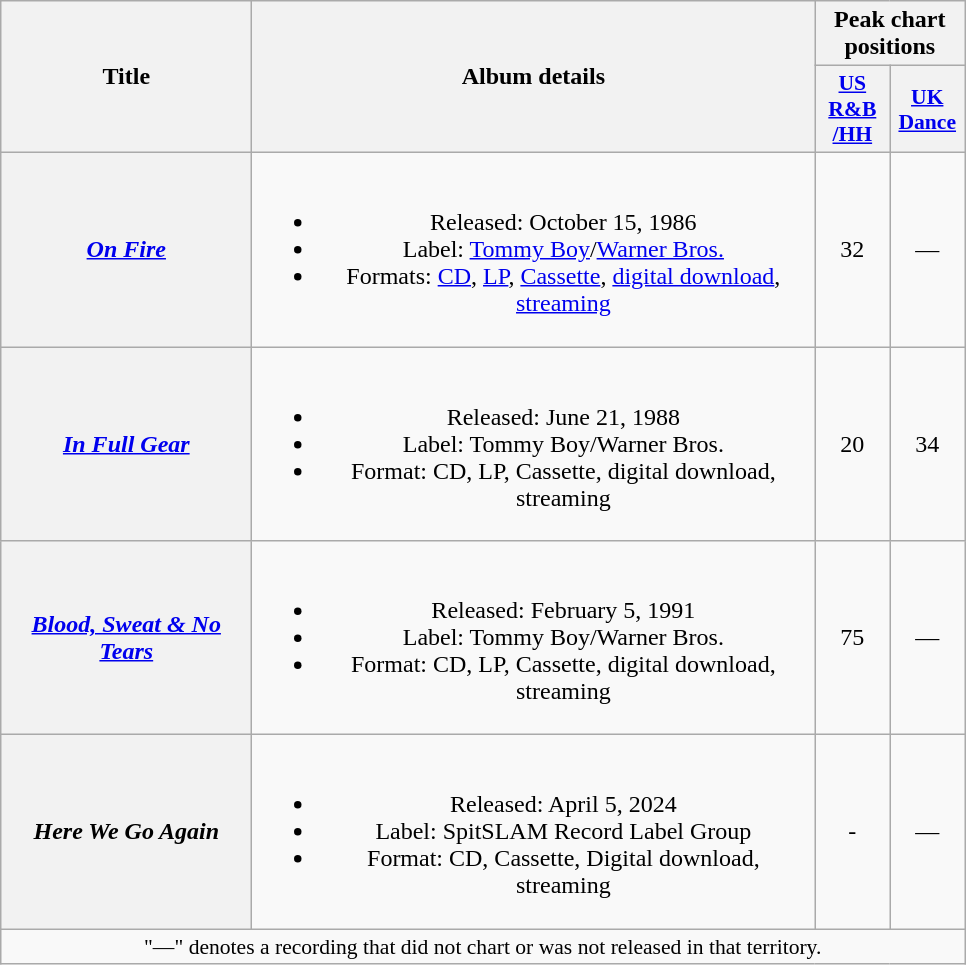<table class="wikitable plainrowheaders" style="text-align:center;" border="1">
<tr>
<th scope="col" rowspan="2" style="width:10em;">Title</th>
<th scope="col" rowspan="2" style="width:23em;">Album details</th>
<th scope="col" colspan="3">Peak chart positions</th>
</tr>
<tr>
<th scope="col" style="width:3em;font-size:90%;"><a href='#'>US<br>R&B<br>/HH</a><br></th>
<th scope="col" style="width:3em;font-size:90%;"><a href='#'>UK Dance</a><br></th>
</tr>
<tr>
<th scope="row"><em><a href='#'>On Fire</a></em></th>
<td><br><ul><li>Released: October 15, 1986</li><li>Label: <a href='#'>Tommy Boy</a>/<a href='#'>Warner Bros.</a></li><li>Formats: <a href='#'>CD</a>, <a href='#'>LP</a>, <a href='#'>Cassette</a>, <a href='#'>digital download</a>, <a href='#'>streaming</a></li></ul></td>
<td>32</td>
<td>—</td>
</tr>
<tr>
<th scope="row"><em><a href='#'>In Full Gear</a></em></th>
<td><br><ul><li>Released: June 21, 1988</li><li>Label: Tommy Boy/Warner Bros.</li><li>Format: CD, LP, Cassette, digital download, streaming</li></ul></td>
<td>20</td>
<td>34</td>
</tr>
<tr>
<th scope="row"><em><a href='#'>Blood, Sweat & No Tears</a></em></th>
<td><br><ul><li>Released: February 5, 1991</li><li>Label: Tommy Boy/Warner Bros.</li><li>Format: CD, LP, Cassette, digital download, streaming</li></ul></td>
<td>75</td>
<td>—</td>
</tr>
<tr>
<th scope="row"><em>Here We Go Again</em></th>
<td><br><ul><li>Released: April 5, 2024</li><li>Label:  SpitSLAM Record Label Group</li><li>Format: CD, Cassette, Digital download, streaming</li></ul></td>
<td>-</td>
<td>—</td>
</tr>
<tr>
<td colspan="4" style="font-size:90%">"—" denotes a recording that did not chart or was not released in that territory.</td>
</tr>
</table>
